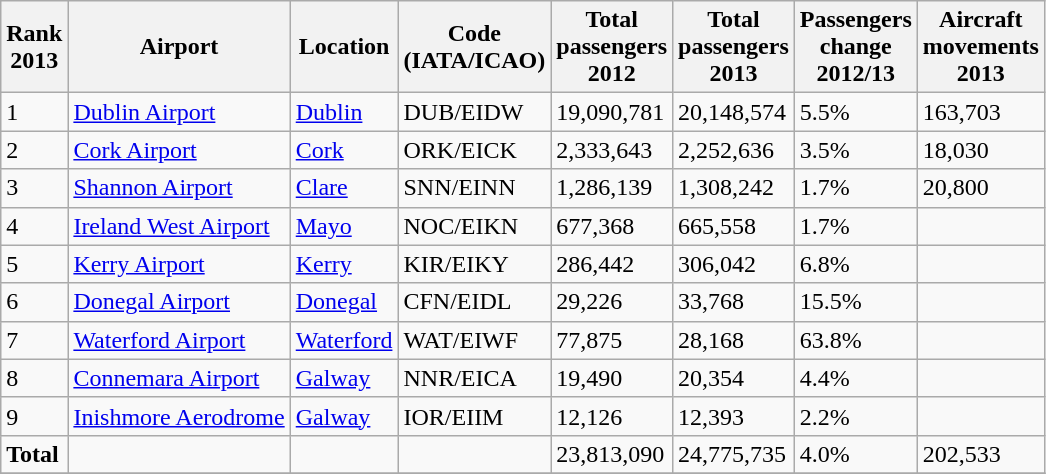<table class="wikitable sortable">
<tr>
<th>Rank<br>2013</th>
<th>Airport</th>
<th>Location</th>
<th>Code<br>(IATA/ICAO)</th>
<th>Total<br>passengers<br>2012</th>
<th>Total<br>passengers<br>2013</th>
<th>Passengers<br>change<br>2012/13</th>
<th>Aircraft<br>movements<br>2013</th>
</tr>
<tr>
<td>1</td>
<td><a href='#'>Dublin Airport</a></td>
<td><a href='#'>Dublin</a></td>
<td>DUB/EIDW</td>
<td>19,090,781</td>
<td>20,148,574</td>
<td> 5.5%</td>
<td>163,703</td>
</tr>
<tr>
<td>2</td>
<td><a href='#'>Cork Airport</a></td>
<td><a href='#'>Cork</a></td>
<td>ORK/EICK</td>
<td>2,333,643</td>
<td>2,252,636</td>
<td> 3.5%</td>
<td>18,030</td>
</tr>
<tr>
<td>3</td>
<td><a href='#'>Shannon Airport</a></td>
<td><a href='#'>Clare</a></td>
<td>SNN/EINN</td>
<td>1,286,139</td>
<td>1,308,242</td>
<td> 1.7%</td>
<td>20,800</td>
</tr>
<tr>
<td>4</td>
<td><a href='#'>Ireland West Airport</a></td>
<td><a href='#'>Mayo</a></td>
<td>NOC/EIKN</td>
<td>677,368</td>
<td>665,558</td>
<td> 1.7%</td>
<td></td>
</tr>
<tr>
<td>5</td>
<td><a href='#'>Kerry Airport</a></td>
<td><a href='#'>Kerry</a></td>
<td>KIR/EIKY</td>
<td>286,442</td>
<td>306,042</td>
<td> 6.8%</td>
<td></td>
</tr>
<tr>
<td>6 </td>
<td><a href='#'>Donegal Airport</a></td>
<td><a href='#'>Donegal</a></td>
<td>CFN/EIDL</td>
<td>29,226</td>
<td>33,768</td>
<td> 15.5%</td>
<td></td>
</tr>
<tr>
<td>7 </td>
<td><a href='#'>Waterford Airport</a></td>
<td><a href='#'>Waterford</a></td>
<td>WAT/EIWF</td>
<td>77,875</td>
<td>28,168</td>
<td> 63.8%</td>
<td></td>
</tr>
<tr>
<td>8</td>
<td><a href='#'>Connemara Airport</a></td>
<td><a href='#'>Galway</a></td>
<td>NNR/EICA</td>
<td>19,490</td>
<td>20,354</td>
<td> 4.4%</td>
<td></td>
</tr>
<tr>
<td>9</td>
<td><a href='#'>Inishmore Aerodrome</a></td>
<td><a href='#'>Galway</a></td>
<td>IOR/EIIM</td>
<td>12,126</td>
<td>12,393</td>
<td> 2.2%</td>
<td></td>
</tr>
<tr>
<td><strong>Total</strong></td>
<td></td>
<td></td>
<td></td>
<td>23,813,090</td>
<td>24,775,735</td>
<td> 4.0%</td>
<td>202,533</td>
</tr>
<tr>
</tr>
</table>
